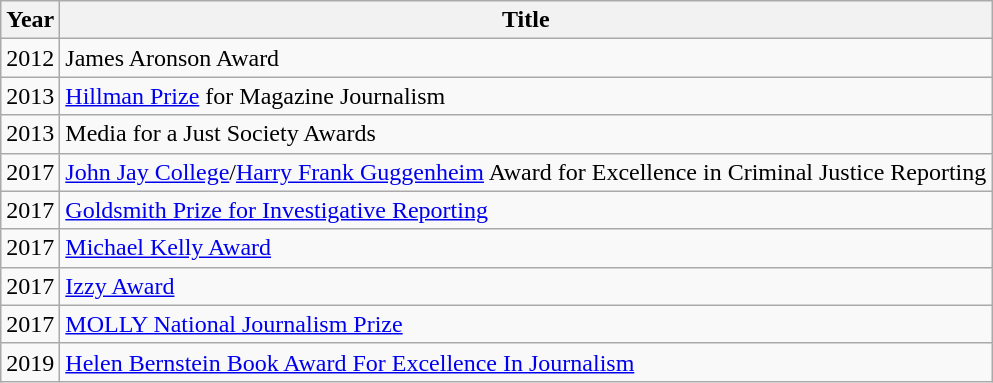<table class="wikitable">
<tr>
<th>Year</th>
<th>Title</th>
</tr>
<tr>
<td>2012</td>
<td>James Aronson Award</td>
</tr>
<tr>
<td>2013</td>
<td><a href='#'>Hillman Prize</a> for Magazine Journalism</td>
</tr>
<tr>
<td>2013</td>
<td>Media for a Just Society Awards</td>
</tr>
<tr>
<td>2017</td>
<td><a href='#'>John Jay College</a>/<a href='#'>Harry Frank Guggenheim</a> Award for Excellence in Criminal Justice Reporting</td>
</tr>
<tr>
<td>2017</td>
<td><a href='#'>Goldsmith Prize for Investigative Reporting</a></td>
</tr>
<tr>
<td>2017</td>
<td><a href='#'>Michael Kelly Award</a></td>
</tr>
<tr>
<td>2017</td>
<td><a href='#'>Izzy Award</a></td>
</tr>
<tr>
<td>2017</td>
<td><a href='#'>MOLLY National Journalism Prize</a></td>
</tr>
<tr>
<td>2019</td>
<td><a href='#'>Helen Bernstein Book Award For Excellence In Journalism</a></td>
</tr>
</table>
